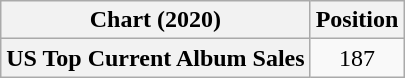<table class="wikitable sortable plainrowheaders" style="text-align:center">
<tr>
<th scope="col">Chart (2020)</th>
<th scope="col">Position</th>
</tr>
<tr>
<th scope="row">US Top Current Album Sales</th>
<td>187</td>
</tr>
</table>
